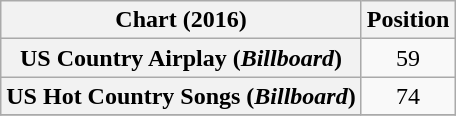<table class="wikitable sortable plainrowheaders" style="text-align:center">
<tr>
<th scope="col">Chart (2016)</th>
<th scope="col">Position</th>
</tr>
<tr>
<th scope="row">US Country Airplay (<em>Billboard</em>)</th>
<td>59</td>
</tr>
<tr>
<th scope="row">US Hot Country Songs (<em>Billboard</em>)</th>
<td>74</td>
</tr>
<tr>
</tr>
</table>
